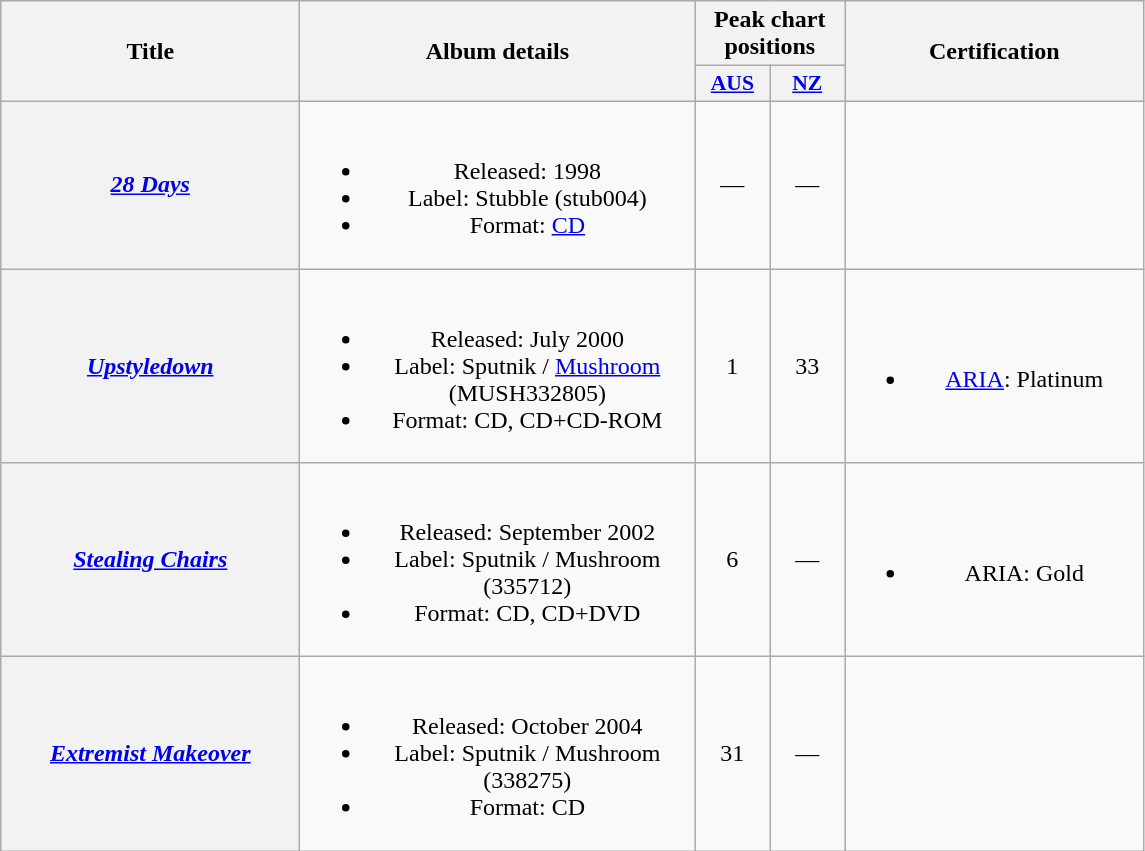<table class="wikitable plainrowheaders" style="text-align:center;" border="1">
<tr>
<th scope="col" rowspan="2" style="width:12em;">Title</th>
<th scope="col" rowspan="2" style="width:16em;">Album details</th>
<th scope="col" colspan="2">Peak chart positions</th>
<th scope="col" rowspan="2" style="width:12em;">Certification</th>
</tr>
<tr>
<th style="width:3em;font-size:90%"><a href='#'>AUS</a><br></th>
<th style="width:3em;font-size:90%"><a href='#'>NZ</a><br></th>
</tr>
<tr>
<th scope="row"><em><a href='#'>28 Days</a></em></th>
<td><br><ul><li>Released: 1998</li><li>Label: Stubble (stub004)</li><li>Format: <a href='#'>CD</a></li></ul></td>
<td>—</td>
<td>—</td>
<td></td>
</tr>
<tr>
<th scope="row"><em><a href='#'>Upstyledown</a></em></th>
<td><br><ul><li>Released: July 2000</li><li>Label: Sputnik / <a href='#'>Mushroom</a> (MUSH332805)</li><li>Format: CD, CD+CD-ROM</li></ul></td>
<td>1</td>
<td>33</td>
<td><br><ul><li><a href='#'>ARIA</a>: Platinum</li></ul></td>
</tr>
<tr>
<th scope="row"><em><a href='#'>Stealing Chairs</a></em></th>
<td><br><ul><li>Released: September 2002</li><li>Label: Sputnik / Mushroom (335712)</li><li>Format: CD, CD+DVD</li></ul></td>
<td>6</td>
<td>—</td>
<td><br><ul><li>ARIA: Gold</li></ul></td>
</tr>
<tr>
<th scope="row"><em><a href='#'>Extremist Makeover</a></em></th>
<td><br><ul><li>Released: October 2004</li><li>Label: Sputnik / Mushroom (338275)</li><li>Format: CD</li></ul></td>
<td>31</td>
<td>—</td>
<td></td>
</tr>
</table>
